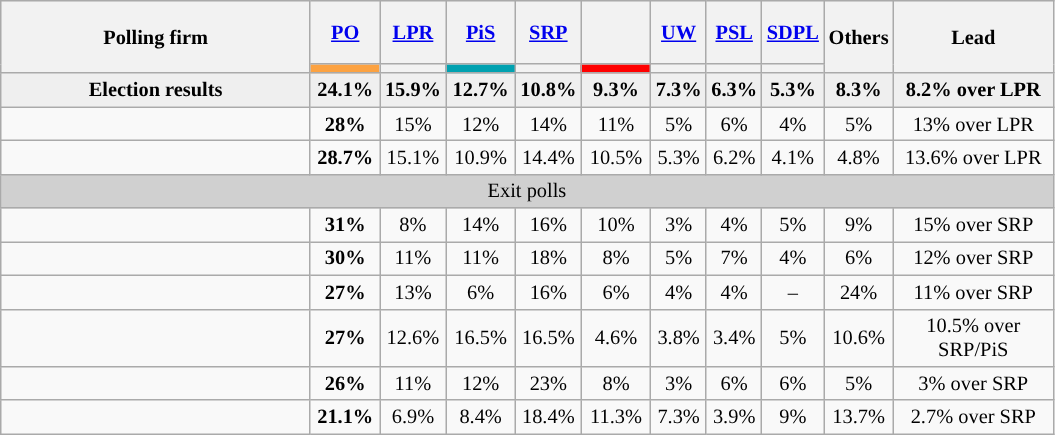<table class="wikitable" style="text-align:center; font-size:85%; line-height:16px;">
<tr style="height:42px; background:#e9e9e9;">
<th style="width:200px;" rowspan="2">Polling firm</th>
<th><a href='#'><span>PO</span></a></th>
<th><a href='#'><span>LPR</span></a></th>
<th><a href='#'><span>PiS</span></a></th>
<th><a href='#'><span>SRP</span></a></th>
<th></th>
<th><a href='#'><span>UW</span></a></th>
<th><a href='#'><span>PSL</span></a></th>
<th><a href='#'><span>SDPL</span></a></th>
<th style="width:40px;" rowspan="2">Others</th>
<th style="width:100px;" rowspan="2">Lead</th>
</tr>
<tr>
<th style="background:#FCA241; width:40px;"></th>
<th style="background:"></th>
<th style="background:#00a1b0; width:40px;"></th>
<th style="background:"></th>
<th style="background:red; width:40px;"></th>
<th style="background:"></th>
<th style="background:"></th>
<th style="background:"></th>
</tr>
<tr style="background:#EFEFEF; font-weight:bold;">
<td>Election results</td>
<td style="background:">24.1%</td>
<td>15.9%</td>
<td>12.7%</td>
<td>10.8%</td>
<td>9.3%</td>
<td>7.3%</td>
<td>6.3%</td>
<td>5.3%</td>
<td>8.3%</td>
<td style="background:">8.2% over LPR</td>
</tr>
<tr>
<td></td>
<td style="background:"><strong>28%</strong></td>
<td>15%</td>
<td>12%</td>
<td>14%</td>
<td>11%</td>
<td>5%</td>
<td>6%</td>
<td>4%</td>
<td>5%</td>
<td style="background:">13% over LPR</td>
</tr>
<tr>
<td></td>
<td style="background:"><strong>28.7%</strong></td>
<td>15.1%</td>
<td>10.9%</td>
<td>14.4%</td>
<td>10.5%</td>
<td>5.3%</td>
<td>6.2%</td>
<td>4.1%</td>
<td>4.8%</td>
<td style="background:">13.6% over LPR</td>
</tr>
<tr>
<td colspan="14" style="background:#D0D0D0; color:black">Exit polls</td>
</tr>
<tr>
<td></td>
<td style="background:"><strong>31%</strong></td>
<td>8%</td>
<td>14%</td>
<td>16%</td>
<td>10%</td>
<td>3%</td>
<td>4%</td>
<td>5%</td>
<td>9%</td>
<td style="background:">15% over SRP</td>
</tr>
<tr>
<td></td>
<td style="background:"><strong>30%</strong></td>
<td>11%</td>
<td>11%</td>
<td>18%</td>
<td>8%</td>
<td>5%</td>
<td>7%</td>
<td>4%</td>
<td>6%</td>
<td style="background:">12% over SRP</td>
</tr>
<tr>
<td></td>
<td style="background:"><strong>27%</strong></td>
<td>13%</td>
<td>6%</td>
<td>16%</td>
<td>6%</td>
<td>4%</td>
<td>4%</td>
<td>–</td>
<td>24%</td>
<td style="background:">11% over SRP</td>
</tr>
<tr>
<td></td>
<td style="background:"><strong>27%</strong></td>
<td>12.6%</td>
<td>16.5%</td>
<td>16.5%</td>
<td>4.6%</td>
<td>3.8%</td>
<td>3.4%</td>
<td>5%</td>
<td>10.6%</td>
<td style="background:">10.5% over SRP/PiS</td>
</tr>
<tr>
<td></td>
<td style="background:"><strong>26%</strong></td>
<td>11%</td>
<td>12%</td>
<td>23%</td>
<td>8%</td>
<td>3%</td>
<td>6%</td>
<td>6%</td>
<td>5%</td>
<td style="background:">3% over SRP</td>
</tr>
<tr>
<td><strong></strong></td>
<td style="background:"><strong>21.1%</strong></td>
<td>6.9%</td>
<td>8.4%</td>
<td>18.4%</td>
<td>11.3%</td>
<td>7.3%</td>
<td>3.9%</td>
<td>9%</td>
<td>13.7%</td>
<td style="background:">2.7% over SRP</td>
</tr>
</table>
